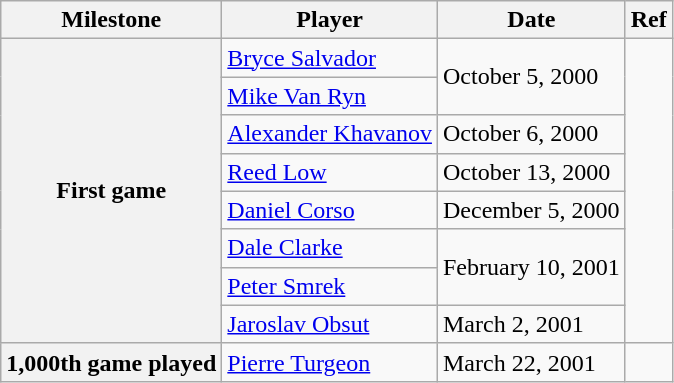<table class="wikitable">
<tr>
<th scope="col">Milestone</th>
<th scope="col">Player</th>
<th scope="col">Date</th>
<th scope="col">Ref</th>
</tr>
<tr>
<th rowspan=8>First game</th>
<td><a href='#'>Bryce Salvador</a></td>
<td rowspan=2>October 5, 2000</td>
<td rowspan=8></td>
</tr>
<tr>
<td><a href='#'>Mike Van Ryn</a></td>
</tr>
<tr>
<td><a href='#'>Alexander Khavanov</a></td>
<td>October 6, 2000</td>
</tr>
<tr>
<td><a href='#'>Reed Low</a></td>
<td>October 13, 2000</td>
</tr>
<tr>
<td><a href='#'>Daniel Corso</a></td>
<td>December 5, 2000</td>
</tr>
<tr>
<td><a href='#'>Dale Clarke</a></td>
<td rowspan=2>February 10, 2001</td>
</tr>
<tr>
<td><a href='#'>Peter Smrek</a></td>
</tr>
<tr>
<td><a href='#'>Jaroslav Obsut</a></td>
<td>March 2, 2001</td>
</tr>
<tr>
<th>1,000th game played</th>
<td><a href='#'>Pierre Turgeon</a></td>
<td>March 22, 2001</td>
<td></td>
</tr>
</table>
